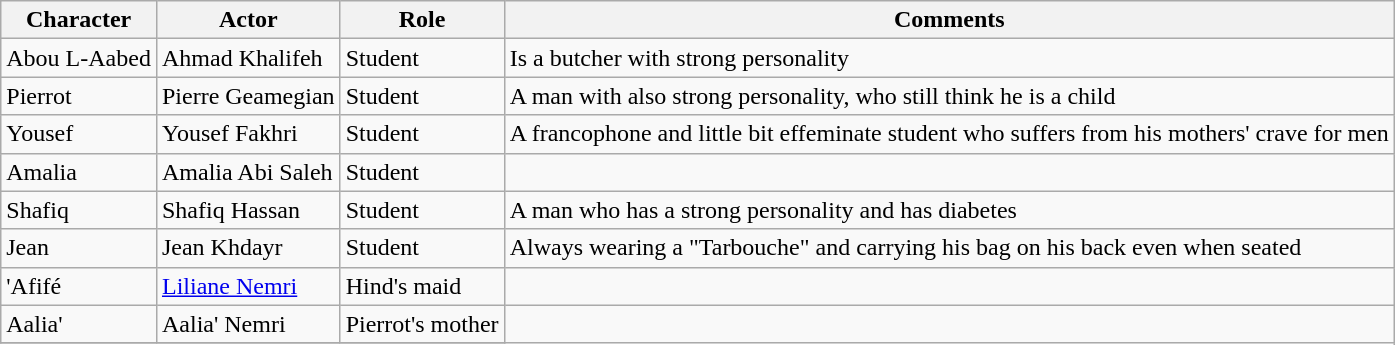<table class="wikitable">
<tr>
<th>Character</th>
<th>Actor</th>
<th>Role</th>
<th>Comments</th>
</tr>
<tr>
<td>Abou L-Aabed</td>
<td>Ahmad Khalifeh</td>
<td>Student</td>
<td>Is a butcher with strong personality</td>
</tr>
<tr>
<td>Pierrot</td>
<td>Pierre Geamegian</td>
<td>Student</td>
<td>A man with also strong personality, who still think he is a child</td>
</tr>
<tr>
<td>Yousef</td>
<td>Yousef Fakhri</td>
<td>Student</td>
<td>A francophone and little bit effeminate student who suffers from his mothers' crave for men</td>
</tr>
<tr>
<td>Amalia</td>
<td>Amalia Abi Saleh</td>
<td>Student</td>
<td></td>
</tr>
<tr>
<td>Shafiq</td>
<td>Shafiq Hassan</td>
<td>Student</td>
<td>A man who has a strong personality and has diabetes</td>
</tr>
<tr>
<td>Jean</td>
<td>Jean Khdayr</td>
<td>Student</td>
<td>Always wearing a "Tarbouche" and carrying his bag on his back even when seated</td>
</tr>
<tr>
<td>'Afifé</td>
<td><a href='#'>Liliane Nemri</a></td>
<td>Hind's maid</td>
<td></td>
</tr>
<tr>
<td>Aalia'</td>
<td>Aalia' Nemri</td>
<td>Pierrot's mother</td>
</tr>
<tr>
</tr>
</table>
